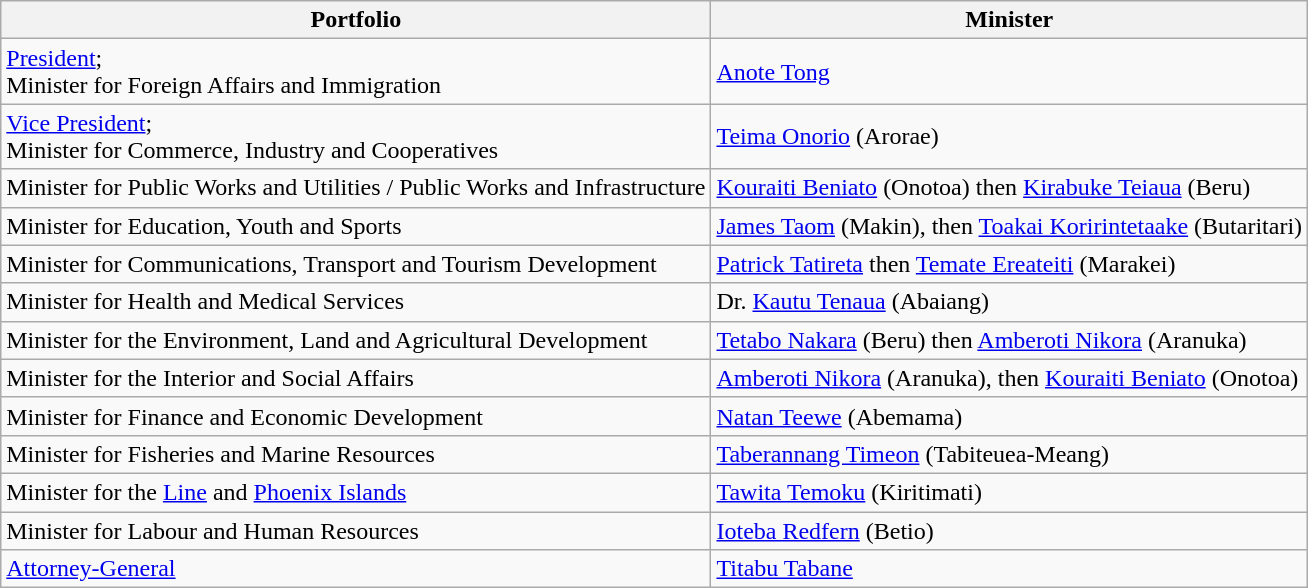<table class="wikitable">
<tr>
<th>Portfolio</th>
<th>Minister</th>
</tr>
<tr>
<td><a href='#'>President</a>;<br>Minister for Foreign Affairs and Immigration</td>
<td><a href='#'>Anote Tong</a></td>
</tr>
<tr>
<td><a href='#'>Vice President</a>;<br> Minister for Commerce, Industry and Cooperatives</td>
<td><a href='#'>Teima Onorio</a> (Arorae)</td>
</tr>
<tr>
<td>Minister for Public Works and Utilities / Public Works and Infrastructure</td>
<td><a href='#'>Kouraiti Beniato</a> (Onotoa) then <a href='#'>Kirabuke Teiaua</a> (Beru)</td>
</tr>
<tr>
<td>Minister for Education, Youth and Sports</td>
<td><a href='#'>James Taom</a> (Makin), then <a href='#'>Toakai Koririntetaake</a> (Butaritari)</td>
</tr>
<tr>
<td>Minister for Communications, Transport and Tourism Development</td>
<td><a href='#'>Patrick Tatireta</a> then <a href='#'>Temate Ereateiti</a> (Marakei)</td>
</tr>
<tr>
<td>Minister for Health and Medical Services</td>
<td>Dr. <a href='#'>Kautu Tenaua</a> (Abaiang)</td>
</tr>
<tr>
<td>Minister for the Environment, Land and Agricultural Development</td>
<td><a href='#'>Tetabo Nakara</a> (Beru) then <a href='#'>Amberoti Nikora</a> (Aranuka)</td>
</tr>
<tr>
<td>Minister for the Interior and Social Affairs</td>
<td><a href='#'>Amberoti Nikora</a> (Aranuka), then <a href='#'>Kouraiti Beniato</a> (Onotoa)</td>
</tr>
<tr>
<td>Minister for Finance and Economic Development</td>
<td><a href='#'>Natan Teewe</a> (Abemama)</td>
</tr>
<tr>
<td>Minister for Fisheries and Marine Resources</td>
<td><a href='#'>Taberannang Timeon</a> (Tabiteuea-Meang)</td>
</tr>
<tr>
<td>Minister for the <a href='#'>Line</a> and <a href='#'>Phoenix Islands</a></td>
<td><a href='#'>Tawita Temoku</a> (Kiritimati)</td>
</tr>
<tr>
<td>Minister for Labour and Human Resources</td>
<td><a href='#'>Ioteba Redfern</a> (Betio)</td>
</tr>
<tr>
<td><a href='#'>Attorney-General</a></td>
<td><a href='#'>Titabu Tabane</a></td>
</tr>
</table>
